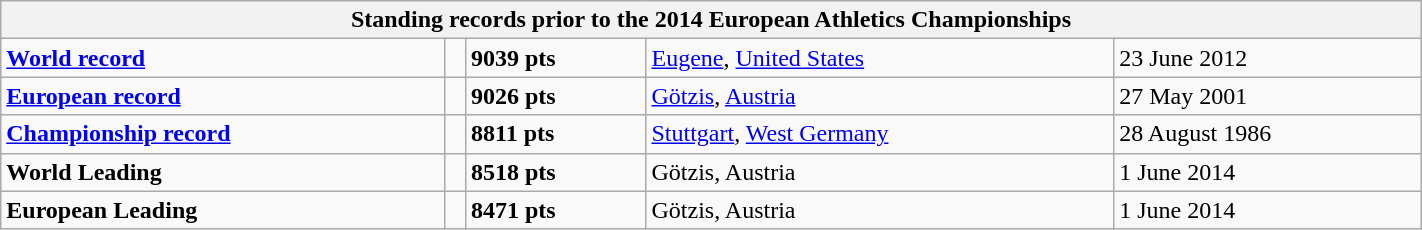<table class="wikitable" width=75%>
<tr>
<th colspan="5">Standing records prior to the 2014 European Athletics Championships</th>
</tr>
<tr>
<td><strong><a href='#'>World record</a></strong></td>
<td></td>
<td><strong>9039 pts</strong></td>
<td><a href='#'>Eugene</a>, <a href='#'>United States</a></td>
<td>23 June 2012</td>
</tr>
<tr>
<td><strong><a href='#'>European record</a></strong></td>
<td></td>
<td><strong>9026 pts</strong></td>
<td><a href='#'>Götzis</a>, <a href='#'>Austria</a></td>
<td>27 May 2001</td>
</tr>
<tr>
<td><strong><a href='#'>Championship record</a></strong></td>
<td></td>
<td><strong>8811 pts</strong></td>
<td><a href='#'>Stuttgart</a>, <a href='#'>West Germany</a></td>
<td>28 August 1986</td>
</tr>
<tr>
<td><strong>World Leading</strong></td>
<td></td>
<td><strong>8518 pts</strong></td>
<td>Götzis, Austria</td>
<td>1 June 2014</td>
</tr>
<tr>
<td><strong>European Leading</strong></td>
<td></td>
<td><strong>8471 pts</strong></td>
<td>Götzis, Austria</td>
<td>1 June 2014</td>
</tr>
</table>
